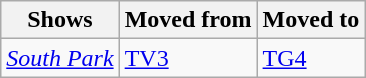<table class="wikitable">
<tr>
<th>Shows</th>
<th>Moved from</th>
<th>Moved to</th>
</tr>
<tr>
<td><em><a href='#'>South Park</a></em></td>
<td><a href='#'>TV3</a></td>
<td><a href='#'>TG4</a></td>
</tr>
</table>
